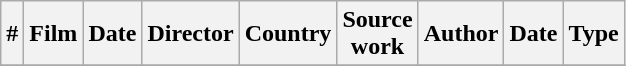<table class="wikitable">
<tr>
<th>#</th>
<th>Film</th>
<th>Date</th>
<th>Director</th>
<th>Country</th>
<th>Source<br>work</th>
<th>Author</th>
<th>Date</th>
<th>Type</th>
</tr>
<tr>
</tr>
</table>
